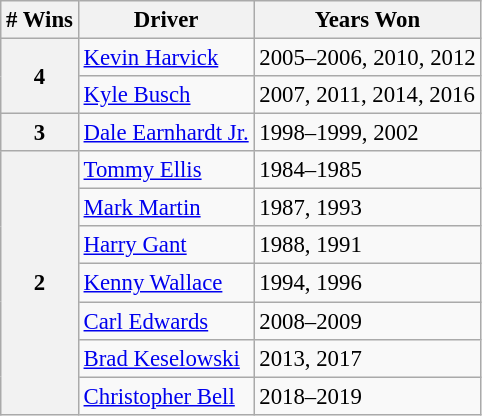<table class="wikitable" style="font-size: 95%;">
<tr>
<th># Wins</th>
<th>Driver</th>
<th>Years Won</th>
</tr>
<tr>
<th rowspan="2">4</th>
<td><a href='#'>Kevin Harvick</a></td>
<td>2005–2006, 2010, 2012</td>
</tr>
<tr>
<td><a href='#'>Kyle Busch</a></td>
<td>2007, 2011, 2014, 2016</td>
</tr>
<tr>
<th>3</th>
<td><a href='#'>Dale Earnhardt Jr.</a></td>
<td>1998–1999, 2002</td>
</tr>
<tr>
<th rowspan="7">2</th>
<td><a href='#'>Tommy Ellis</a></td>
<td>1984–1985</td>
</tr>
<tr>
<td><a href='#'>Mark Martin</a></td>
<td>1987, 1993</td>
</tr>
<tr>
<td><a href='#'>Harry Gant</a></td>
<td>1988, 1991</td>
</tr>
<tr>
<td><a href='#'>Kenny Wallace</a></td>
<td>1994, 1996</td>
</tr>
<tr>
<td><a href='#'>Carl Edwards</a></td>
<td>2008–2009</td>
</tr>
<tr>
<td><a href='#'>Brad Keselowski</a></td>
<td>2013, 2017</td>
</tr>
<tr>
<td><a href='#'>Christopher Bell</a></td>
<td>2018–2019</td>
</tr>
</table>
